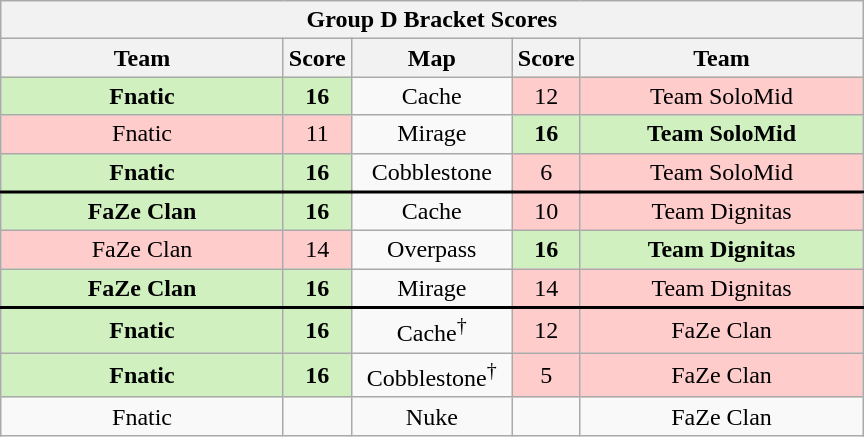<table class="wikitable" style="text-align: center;">
<tr>
<th colspan=5>Group D Bracket Scores</th>
</tr>
<tr>
<th width="181px">Team</th>
<th width="20px">Score</th>
<th width="100px">Map</th>
<th width="20px">Score</th>
<th width="181px">Team</th>
</tr>
<tr>
<td style="background: #D0F0C0;"><strong>Fnatic</strong></td>
<td style="background: #D0F0C0;"><strong>16</strong></td>
<td>Cache</td>
<td style="background: #FFCCCC;">12</td>
<td style="background: #FFCCCC;">Team SoloMid</td>
</tr>
<tr>
<td style="background: #FFCCCC;">Fnatic</td>
<td style="background: #FFCCCC;">11</td>
<td>Mirage</td>
<td style="background: #D0F0C0;"><strong>16</strong></td>
<td style="background: #D0F0C0;"><strong>Team SoloMid</strong></td>
</tr>
<tr style="text-align:center;border-width:0 0 2px 0; border-style:solid;border-color:black;">
<td style="background: #D0F0C0;"><strong>Fnatic</strong></td>
<td style="background: #D0F0C0;"><strong>16</strong></td>
<td>Cobblestone</td>
<td style="background: #FFCCCC;">6</td>
<td style="background: #FFCCCC;">Team SoloMid</td>
</tr>
<tr>
<td style="background: #D0F0C0;"><strong>FaZe Clan</strong></td>
<td style="background: #D0F0C0;"><strong>16</strong></td>
<td>Cache</td>
<td style="background: #FFCCCC;">10</td>
<td style="background: #FFCCCC;">Team Dignitas</td>
</tr>
<tr>
<td style="background: #FFCCCC;">FaZe Clan</td>
<td style="background: #FFCCCC;">14</td>
<td>Overpass</td>
<td style="background: #D0F0C0;"><strong>16</strong></td>
<td style="background: #D0F0C0;"><strong>Team Dignitas</strong></td>
</tr>
<tr style="text-align:center;border-width:0 0 2px 0; border-style:solid;border-color:black;">
<td style="background: #D0F0C0;"><strong>FaZe Clan</strong></td>
<td style="background: #D0F0C0;"><strong>16</strong></td>
<td>Mirage</td>
<td style="background: #FFCCCC;">14</td>
<td style="background: #FFCCCC;">Team Dignitas</td>
</tr>
<tr>
<td style="background: #D0F0C0;"><strong>Fnatic</strong></td>
<td style="background: #D0F0C0;"><strong>16</strong></td>
<td>Cache<sup>†</sup></td>
<td style="background: #FFCCCC;">12</td>
<td style="background: #FFCCCC;">FaZe Clan</td>
</tr>
<tr>
<td style="background: #D0F0C0;"><strong>Fnatic</strong></td>
<td style="background: #D0F0C0;"><strong>16</strong></td>
<td>Cobblestone<sup>†</sup></td>
<td style="background: #FFCCCC;">5</td>
<td style="background: #FFCCCC;">FaZe Clan</td>
</tr>
<tr>
<td>Fnatic</td>
<td></td>
<td>Nuke</td>
<td></td>
<td>FaZe Clan</td>
</tr>
</table>
